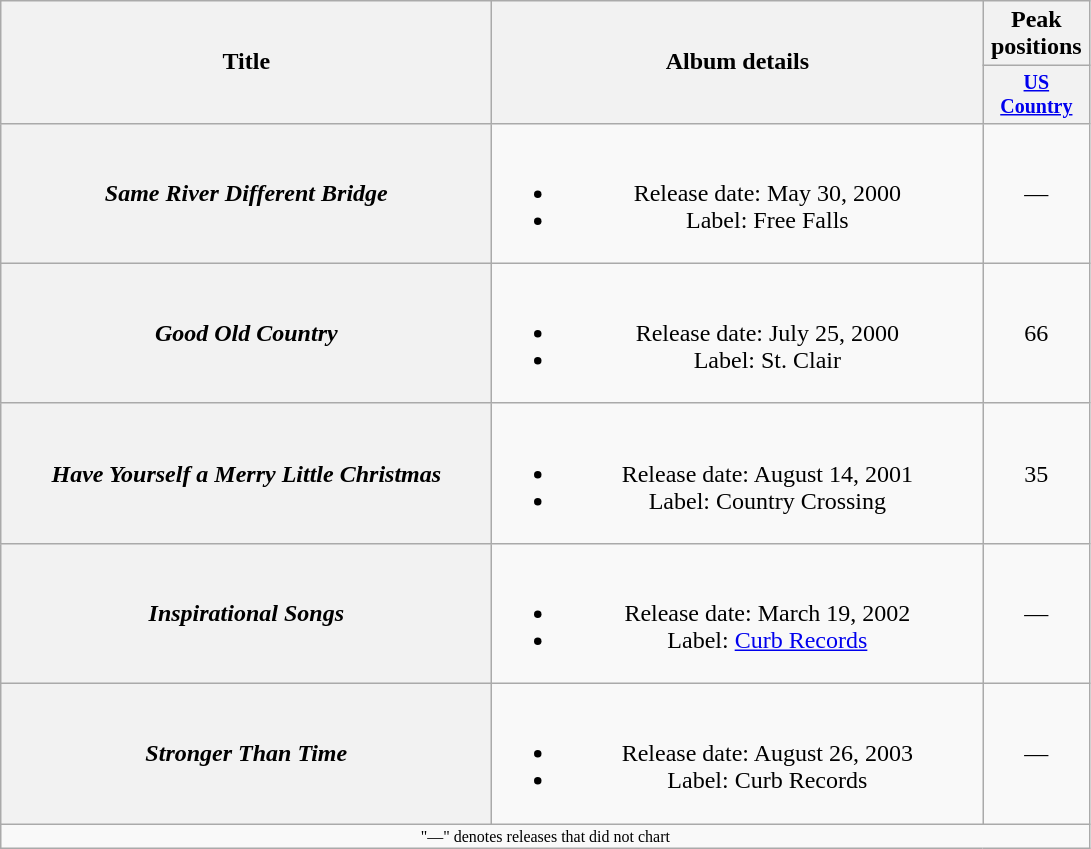<table class="wikitable plainrowheaders" style="text-align:center;">
<tr>
<th rowspan="2" style="width:20em;">Title</th>
<th rowspan="2" style="width:20em;">Album details</th>
<th>Peak positions</th>
</tr>
<tr style="font-size:smaller;">
<th width="65"><a href='#'>US Country</a><br></th>
</tr>
<tr>
<th scope="row"><em>Same River Different Bridge</em></th>
<td><br><ul><li>Release date: May 30, 2000</li><li>Label: Free Falls</li></ul></td>
<td>—</td>
</tr>
<tr>
<th scope="row"><em>Good Old Country</em></th>
<td><br><ul><li>Release date: July 25, 2000</li><li>Label: St. Clair</li></ul></td>
<td>66</td>
</tr>
<tr>
<th scope="row"><em>Have Yourself a Merry Little Christmas</em></th>
<td><br><ul><li>Release date: August 14, 2001</li><li>Label: Country Crossing</li></ul></td>
<td>35</td>
</tr>
<tr>
<th scope="row"><em>Inspirational Songs</em></th>
<td><br><ul><li>Release date: March 19, 2002</li><li>Label: <a href='#'>Curb Records</a></li></ul></td>
<td>—</td>
</tr>
<tr>
<th scope="row"><em>Stronger Than Time</em></th>
<td><br><ul><li>Release date: August 26, 2003</li><li>Label: Curb Records</li></ul></td>
<td>—</td>
</tr>
<tr>
<td colspan="3" style="font-size:8pt">"—" denotes releases that did not chart</td>
</tr>
</table>
